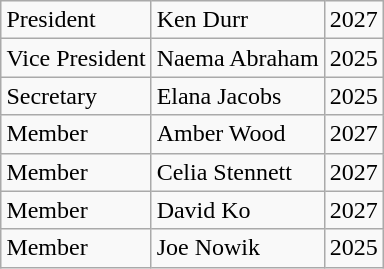<table class="wikitable" style="margin: 1em auto 1em auto">
<tr>
<td>President</td>
<td>Ken Durr</td>
<td>2027</td>
</tr>
<tr>
<td>Vice President</td>
<td>Naema Abraham</td>
<td>2025</td>
</tr>
<tr>
<td>Secretary</td>
<td>Elana Jacobs</td>
<td>2025</td>
</tr>
<tr>
<td>Member</td>
<td>Amber Wood</td>
<td>2027</td>
</tr>
<tr>
<td>Member</td>
<td>Celia Stennett</td>
<td>2027</td>
</tr>
<tr>
<td>Member</td>
<td>David Ko</td>
<td>2027</td>
</tr>
<tr>
<td>Member</td>
<td>Joe Nowik</td>
<td>2025</td>
</tr>
</table>
